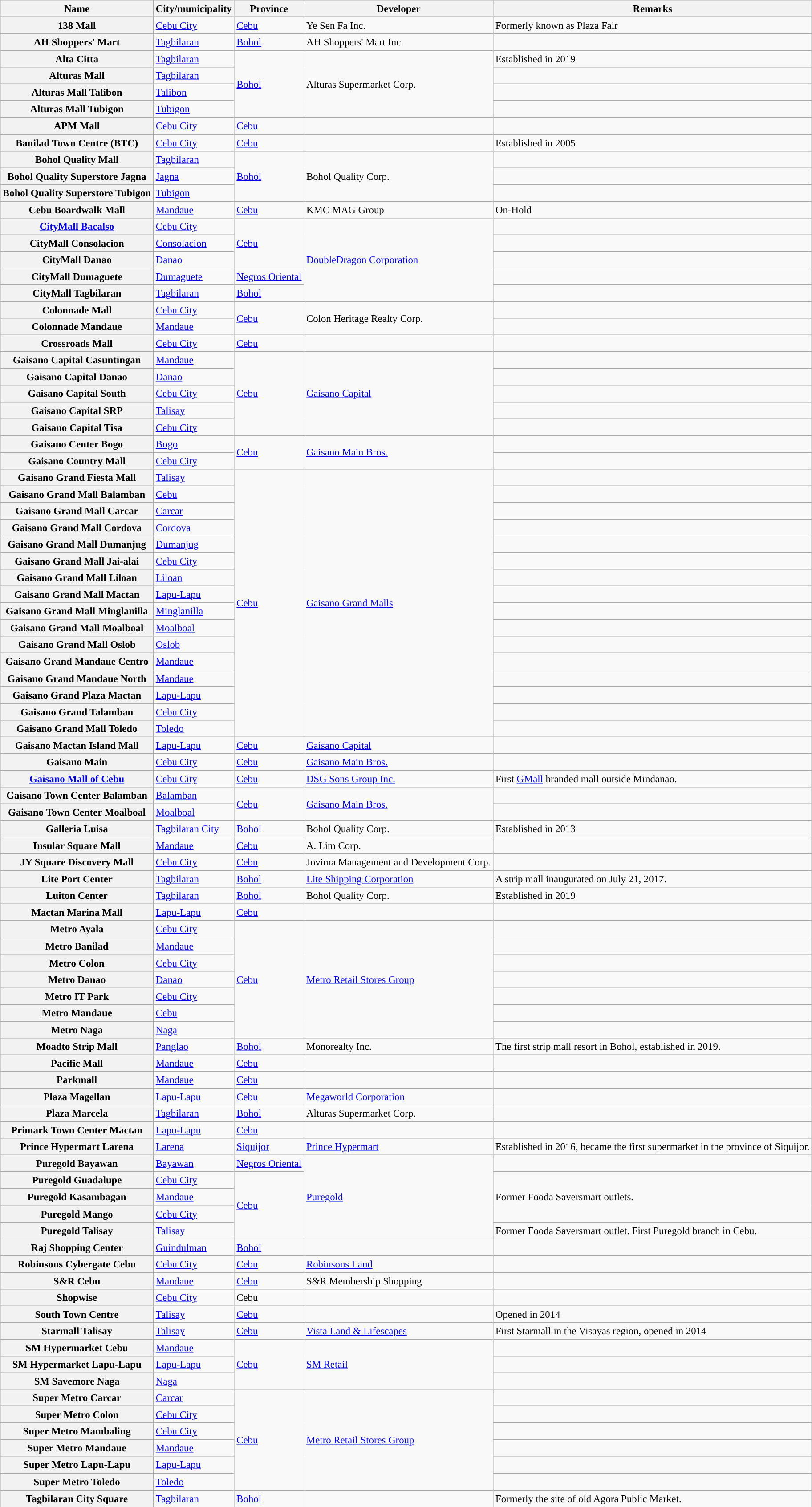<table class="wikitable sortable plainrowheaders" style="font-size:95%;">
<tr>
<th scope="col">Name</th>
<th scope="col">City/municipality</th>
<th scope="col">Province</th>
<th scope="col">Developer</th>
<th scope="col" class="unsortable">Remarks</th>
</tr>
<tr>
<th scope="row">138 Mall</th>
<td><a href='#'>Cebu City</a></td>
<td><a href='#'>Cebu</a></td>
<td>Ye Sen Fa Inc.</td>
<td>Formerly known as Plaza Fair</td>
</tr>
<tr>
<th scope="row">AH Shoppers' Mart</th>
<td><a href='#'>Tagbilaran</a></td>
<td><a href='#'>Bohol</a></td>
<td>AH Shoppers' Mart Inc.</td>
<td></td>
</tr>
<tr>
<th scope="row">Alta Citta</th>
<td><a href='#'>Tagbilaran</a></td>
<td rowspan="4"><a href='#'>Bohol</a></td>
<td rowspan="4">Alturas Supermarket Corp.</td>
<td>Established in 2019</td>
</tr>
<tr>
<th scope="row">Alturas Mall</th>
<td><a href='#'>Tagbilaran</a></td>
<td></td>
</tr>
<tr>
<th scope="row">Alturas Mall Talibon</th>
<td><a href='#'>Talibon</a></td>
<td></td>
</tr>
<tr>
<th scope="row">Alturas Mall Tubigon</th>
<td><a href='#'>Tubigon</a></td>
<td></td>
</tr>
<tr>
<th scope="row">APM Mall</th>
<td><a href='#'>Cebu City</a></td>
<td><a href='#'>Cebu</a></td>
<td></td>
<td></td>
</tr>
<tr>
<th scope="row">Banilad Town Centre (BTC)</th>
<td><a href='#'>Cebu City</a></td>
<td><a href='#'>Cebu</a></td>
<td></td>
<td>Established in 2005</td>
</tr>
<tr>
<th scope="row">Bohol Quality Mall</th>
<td><a href='#'>Tagbilaran</a></td>
<td rowspan="3"><a href='#'>Bohol</a></td>
<td rowspan="3">Bohol Quality Corp.</td>
<td></td>
</tr>
<tr>
<th scope="row">Bohol Quality Superstore Jagna</th>
<td><a href='#'>Jagna</a></td>
<td></td>
</tr>
<tr>
<th scope="row">Bohol Quality Superstore Tubigon</th>
<td><a href='#'>Tubigon</a></td>
<td></td>
</tr>
<tr>
<th scope="row">Cebu Boardwalk Mall</th>
<td><a href='#'>Mandaue</a></td>
<td><a href='#'>Cebu</a></td>
<td>KMC MAG Group</td>
<td>On-Hold</td>
</tr>
<tr>
<th scope="row"><a href='#'>CityMall Bacalso</a></th>
<td><a href='#'>Cebu City</a></td>
<td rowspan="3"><a href='#'>Cebu</a></td>
<td rowspan="5"><a href='#'>DoubleDragon Corporation</a></td>
<td></td>
</tr>
<tr>
<th scope="row">CityMall Consolacion</th>
<td><a href='#'>Consolacion</a></td>
<td></td>
</tr>
<tr>
<th scope="row">CityMall Danao</th>
<td><a href='#'>Danao</a></td>
<td></td>
</tr>
<tr>
<th scope="row">CityMall Dumaguete</th>
<td><a href='#'>Dumaguete</a></td>
<td><a href='#'>Negros Oriental</a></td>
<td></td>
</tr>
<tr>
<th scope="row">CityMall Tagbilaran</th>
<td><a href='#'>Tagbilaran</a></td>
<td><a href='#'>Bohol</a></td>
<td></td>
</tr>
<tr>
<th scope="row">Colonnade Mall</th>
<td><a href='#'>Cebu City</a></td>
<td rowspan="2"><a href='#'>Cebu</a></td>
<td rowspan="2">Colon Heritage Realty Corp.</td>
<td></td>
</tr>
<tr>
<th scope="row">Colonnade Mandaue</th>
<td><a href='#'>Mandaue</a></td>
<td></td>
</tr>
<tr>
<th scope="row">Crossroads Mall</th>
<td><a href='#'>Cebu City</a></td>
<td><a href='#'>Cebu</a></td>
<td></td>
<td></td>
</tr>
<tr>
<th scope="row">Gaisano Capital Casuntingan</th>
<td><a href='#'>Mandaue</a></td>
<td rowspan="5"><a href='#'>Cebu</a></td>
<td rowspan="5"><a href='#'>Gaisano Capital</a></td>
<td></td>
</tr>
<tr>
<th scope="row">Gaisano Capital Danao</th>
<td><a href='#'>Danao</a></td>
<td></td>
</tr>
<tr>
<th scope="row">Gaisano Capital South</th>
<td><a href='#'>Cebu City</a></td>
<td></td>
</tr>
<tr>
<th scope="row">Gaisano Capital SRP</th>
<td><a href='#'>Talisay</a></td>
<td></td>
</tr>
<tr>
<th scope="row">Gaisano Capital Tisa</th>
<td><a href='#'>Cebu City</a></td>
<td></td>
</tr>
<tr>
<th scope="row">Gaisano Center Bogo</th>
<td><a href='#'>Bogo</a></td>
<td rowspan="2"><a href='#'>Cebu</a></td>
<td rowspan="2"><a href='#'>Gaisano Main Bros.</a></td>
<td></td>
</tr>
<tr>
<th scope="row">Gaisano Country Mall</th>
<td><a href='#'>Cebu City</a></td>
<td></td>
</tr>
<tr>
<th scope="row">Gaisano Grand Fiesta Mall</th>
<td><a href='#'>Talisay</a></td>
<td rowspan="16"><a href='#'>Cebu</a></td>
<td rowspan="16"><a href='#'>Gaisano Grand Malls</a></td>
<td></td>
</tr>
<tr>
<th scope="row">Gaisano Grand Mall Balamban</th>
<td><a href='#'>Cebu</a></td>
<td></td>
</tr>
<tr>
<th scope="row">Gaisano Grand Mall Carcar</th>
<td><a href='#'>Carcar</a></td>
<td></td>
</tr>
<tr>
<th scope="row">Gaisano Grand Mall Cordova</th>
<td><a href='#'>Cordova</a></td>
<td></td>
</tr>
<tr>
<th scope="row">Gaisano Grand Mall Dumanjug</th>
<td><a href='#'>Dumanjug</a></td>
<td></td>
</tr>
<tr>
<th scope="row">Gaisano Grand Mall Jai-alai</th>
<td><a href='#'>Cebu City</a></td>
<td></td>
</tr>
<tr>
<th scope="row">Gaisano Grand Mall Liloan</th>
<td><a href='#'>Liloan</a></td>
<td></td>
</tr>
<tr>
<th scope="row">Gaisano Grand Mall Mactan</th>
<td><a href='#'>Lapu-Lapu</a></td>
<td></td>
</tr>
<tr>
<th scope="row">Gaisano Grand Mall Minglanilla</th>
<td><a href='#'>Minglanilla</a></td>
<td></td>
</tr>
<tr>
<th scope="row">Gaisano Grand Mall Moalboal</th>
<td><a href='#'>Moalboal</a></td>
<td></td>
</tr>
<tr>
<th scope="row">Gaisano Grand Mall Oslob</th>
<td><a href='#'>Oslob</a></td>
<td></td>
</tr>
<tr>
<th scope="row">Gaisano Grand Mandaue Centro</th>
<td><a href='#'>Mandaue</a></td>
<td></td>
</tr>
<tr>
<th scope="row">Gaisano Grand Mandaue North</th>
<td><a href='#'>Mandaue</a></td>
<td></td>
</tr>
<tr>
<th scope="row">Gaisano Grand Plaza Mactan</th>
<td><a href='#'>Lapu-Lapu</a></td>
<td></td>
</tr>
<tr>
<th scope="row">Gaisano Grand Talamban</th>
<td><a href='#'>Cebu City</a></td>
<td></td>
</tr>
<tr>
<th scope="row">Gaisano Grand Mall Toledo</th>
<td><a href='#'>Toledo</a></td>
<td></td>
</tr>
<tr>
<th scope="row">Gaisano Mactan Island Mall</th>
<td><a href='#'>Lapu-Lapu</a></td>
<td><a href='#'>Cebu</a></td>
<td><a href='#'>Gaisano Capital</a></td>
<td></td>
</tr>
<tr>
<th scope="row">Gaisano Main</th>
<td><a href='#'>Cebu City</a></td>
<td><a href='#'>Cebu</a></td>
<td><a href='#'>Gaisano Main Bros.</a></td>
<td></td>
</tr>
<tr>
<th scope="row"><a href='#'>Gaisano Mall of Cebu</a></th>
<td><a href='#'>Cebu City</a></td>
<td><a href='#'>Cebu</a></td>
<td><a href='#'>DSG Sons Group Inc.</a></td>
<td>First <a href='#'>GMall</a> branded mall outside Mindanao.</td>
</tr>
<tr>
<th scope="row">Gaisano Town Center Balamban</th>
<td><a href='#'>Balamban</a></td>
<td rowspan="2"><a href='#'>Cebu</a></td>
<td rowspan="2"><a href='#'>Gaisano Main Bros.</a></td>
<td></td>
</tr>
<tr>
<th scope="row">Gaisano Town Center Moalboal</th>
<td><a href='#'>Moalboal</a></td>
<td></td>
</tr>
<tr>
<th scope="row">Galleria Luisa</th>
<td><a href='#'>Tagbilaran City</a></td>
<td><a href='#'>Bohol</a></td>
<td>Bohol Quality Corp.</td>
<td>Established in 2013</td>
</tr>
<tr>
<th scope="row">Insular Square Mall</th>
<td><a href='#'>Mandaue</a></td>
<td><a href='#'>Cebu</a></td>
<td>A. Lim Corp.</td>
<td></td>
</tr>
<tr>
<th scope="row">JY Square Discovery Mall</th>
<td><a href='#'>Cebu City</a></td>
<td><a href='#'>Cebu</a></td>
<td>Jovima Management and Development Corp.</td>
<td></td>
</tr>
<tr>
<th scope="row">Lite Port Center</th>
<td><a href='#'>Tagbilaran</a></td>
<td><a href='#'>Bohol</a></td>
<td><a href='#'>Lite Shipping Corporation</a></td>
<td>A strip mall inaugurated on July 21, 2017.</td>
</tr>
<tr>
<th scope="row">Luiton Center</th>
<td><a href='#'>Tagbilaran</a></td>
<td><a href='#'>Bohol</a></td>
<td>Bohol Quality Corp.</td>
<td>Established in 2019</td>
</tr>
<tr>
<th scope="row">Mactan Marina Mall</th>
<td><a href='#'>Lapu-Lapu</a></td>
<td><a href='#'>Cebu</a></td>
<td></td>
<td></td>
</tr>
<tr>
<th scope="row">Metro Ayala</th>
<td><a href='#'>Cebu City</a></td>
<td rowspan="7"><a href='#'>Cebu</a></td>
<td rowspan="7"><a href='#'>Metro Retail Stores Group</a></td>
<td></td>
</tr>
<tr>
<th scope="row">Metro Banilad</th>
<td><a href='#'>Mandaue</a></td>
<td></td>
</tr>
<tr>
<th scope="row">Metro Colon</th>
<td><a href='#'>Cebu City</a></td>
<td></td>
</tr>
<tr>
<th scope="row">Metro Danao</th>
<td><a href='#'>Danao</a></td>
<td></td>
</tr>
<tr>
<th scope="row">Metro IT Park</th>
<td><a href='#'>Cebu City</a></td>
<td></td>
</tr>
<tr>
<th scope="row">Metro Mandaue</th>
<td><a href='#'>Cebu</a></td>
<td></td>
</tr>
<tr>
<th scope="row">Metro Naga</th>
<td><a href='#'>Naga</a></td>
<td></td>
</tr>
<tr>
<th scope="row">Moadto Strip Mall</th>
<td><a href='#'>Panglao</a></td>
<td><a href='#'>Bohol</a></td>
<td>Monorealty Inc.</td>
<td>The first strip mall resort in Bohol, established in 2019.</td>
</tr>
<tr>
<th scope="row">Pacific Mall</th>
<td><a href='#'>Mandaue</a></td>
<td><a href='#'>Cebu</a></td>
<td></td>
<td></td>
</tr>
<tr>
<th scope="row">Parkmall</th>
<td><a href='#'>Mandaue</a></td>
<td><a href='#'>Cebu</a></td>
<td></td>
<td></td>
</tr>
<tr>
<th scope="row">Plaza Magellan</th>
<td><a href='#'>Lapu-Lapu</a></td>
<td><a href='#'>Cebu</a></td>
<td><a href='#'>Megaworld Corporation</a></td>
<td></td>
</tr>
<tr>
<th scope="row">Plaza Marcela</th>
<td><a href='#'>Tagbilaran</a></td>
<td><a href='#'>Bohol</a></td>
<td>Alturas Supermarket Corp.</td>
<td></td>
</tr>
<tr>
<th scope="row">Primark Town Center Mactan</th>
<td><a href='#'>Lapu-Lapu</a></td>
<td><a href='#'>Cebu</a></td>
<td></td>
<td></td>
</tr>
<tr>
<th scope="row">Prince Hypermart Larena</th>
<td><a href='#'>Larena</a></td>
<td><a href='#'>Siquijor</a></td>
<td><a href='#'>Prince Hypermart</a></td>
<td>Established in 2016, became the first supermarket in the province of Siquijor.</td>
</tr>
<tr>
<th scope="row">Puregold Bayawan</th>
<td><a href='#'>Bayawan</a></td>
<td><a href='#'>Negros Oriental</a></td>
<td rowspan="5"><a href='#'>Puregold</a></td>
<td></td>
</tr>
<tr>
<th scope="row">Puregold Guadalupe</th>
<td><a href='#'>Cebu City</a></td>
<td rowspan ="4"><a href='#'>Cebu</a></td>
<td rowspan ="3">Former Fooda Saversmart outlets.</td>
</tr>
<tr>
<th scope="row">Puregold Kasambagan</th>
<td><a href='#'>Mandaue</a></td>
</tr>
<tr>
<th scope="row">Puregold Mango</th>
<td><a href='#'>Cebu City</a></td>
</tr>
<tr>
<th scope="row">Puregold Talisay</th>
<td><a href='#'>Talisay</a></td>
<td>Former Fooda Saversmart outlet. First Puregold branch in Cebu.</td>
</tr>
<tr>
<th scope="row">Raj Shopping Center</th>
<td><a href='#'>Guindulman</a></td>
<td><a href='#'>Bohol</a></td>
<td></td>
<td></td>
</tr>
<tr>
<th scope="row">Robinsons Cybergate Cebu</th>
<td><a href='#'>Cebu City</a></td>
<td><a href='#'>Cebu</a></td>
<td><a href='#'>Robinsons Land</a></td>
<td></td>
</tr>
<tr>
<th scope="row">S&R Cebu</th>
<td><a href='#'>Mandaue</a></td>
<td><a href='#'>Cebu</a></td>
<td>S&R Membership Shopping</td>
<td></td>
</tr>
<tr>
<th scope="row">Shopwise</th>
<td><a href='#'>Cebu City</a></td>
<td>Cebu</td>
<td></td>
<td></td>
</tr>
<tr>
<th scope="row">South Town Centre</th>
<td><a href='#'>Talisay</a></td>
<td><a href='#'>Cebu</a></td>
<td></td>
<td>Opened in 2014</td>
</tr>
<tr>
<th scope="row">Starmall Talisay</th>
<td><a href='#'>Talisay</a></td>
<td><a href='#'>Cebu</a></td>
<td><a href='#'>Vista Land & Lifescapes</a></td>
<td>First Starmall in the Visayas region, opened in 2014</td>
</tr>
<tr>
<th scope="row">SM Hypermarket Cebu</th>
<td><a href='#'>Mandaue</a></td>
<td rowspan="3"><a href='#'>Cebu</a></td>
<td rowspan="3"><a href='#'>SM Retail</a></td>
<td></td>
</tr>
<tr>
<th scope="row">SM Hypermarket Lapu-Lapu</th>
<td><a href='#'>Lapu-Lapu</a></td>
<td></td>
</tr>
<tr>
<th scope="row">SM Savemore Naga</th>
<td><a href='#'>Naga</a></td>
<td></td>
</tr>
<tr>
<th scope="row">Super Metro Carcar</th>
<td><a href='#'>Carcar</a></td>
<td rowspan="6"><a href='#'>Cebu</a></td>
<td rowspan="6"><a href='#'>Metro Retail Stores Group</a></td>
<td></td>
</tr>
<tr>
<th scope="row">Super Metro Colon</th>
<td><a href='#'>Cebu City</a></td>
<td></td>
</tr>
<tr>
<th scope="row">Super Metro Mambaling</th>
<td><a href='#'>Cebu City</a></td>
<td></td>
</tr>
<tr>
<th scope="row">Super Metro Mandaue</th>
<td><a href='#'>Mandaue</a></td>
<td></td>
</tr>
<tr>
<th scope="row">Super Metro Lapu-Lapu</th>
<td><a href='#'>Lapu-Lapu</a></td>
<td></td>
</tr>
<tr>
<th scope="row">Super Metro Toledo</th>
<td><a href='#'>Toledo</a></td>
<td></td>
</tr>
<tr>
<th scope="row">Tagbilaran City Square</th>
<td><a href='#'>Tagbilaran</a></td>
<td><a href='#'>Bohol</a></td>
<td></td>
<td>Formerly the site of old Agora Public Market.</td>
</tr>
<tr>
</tr>
</table>
